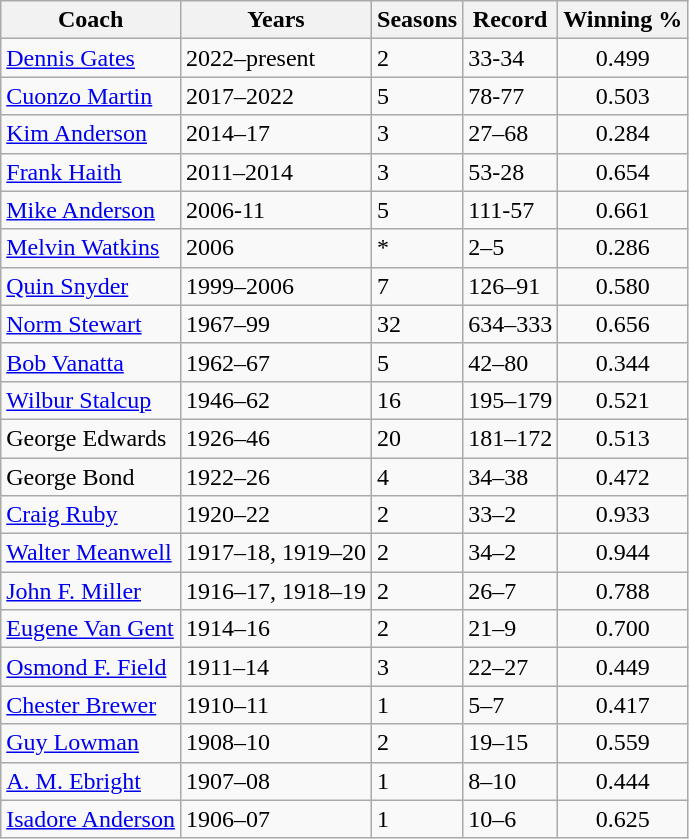<table class="wikitable">
<tr>
<th>Coach</th>
<th>Years</th>
<th>Seasons</th>
<th>Record</th>
<th>Winning %</th>
</tr>
<tr>
<td><a href='#'>Dennis Gates</a></td>
<td>2022–present</td>
<td>2</td>
<td>33-34</td>
<td style="text-align:center">0.499</td>
</tr>
<tr>
<td><a href='#'>Cuonzo Martin</a></td>
<td>2017–2022</td>
<td>5</td>
<td>78-77</td>
<td style="text-align:center">0.503</td>
</tr>
<tr>
<td><a href='#'>Kim Anderson</a></td>
<td>2014–17</td>
<td>3</td>
<td>27–68</td>
<td style="text-align:center">0.284</td>
</tr>
<tr>
<td><a href='#'>Frank Haith</a></td>
<td>2011–2014</td>
<td>3</td>
<td>53-28</td>
<td style="text-align:center">0.654</td>
</tr>
<tr>
<td><a href='#'>Mike Anderson</a></td>
<td>2006-11</td>
<td>5</td>
<td>111-57</td>
<td style="text-align:center">0.661</td>
</tr>
<tr>
<td><a href='#'>Melvin Watkins</a></td>
<td>2006</td>
<td>*</td>
<td>2–5</td>
<td style="text-align:center">0.286</td>
</tr>
<tr>
<td><a href='#'>Quin Snyder</a></td>
<td>1999–2006</td>
<td>7</td>
<td>126–91</td>
<td style="text-align:center">0.580</td>
</tr>
<tr>
<td><a href='#'>Norm Stewart</a></td>
<td>1967–99</td>
<td>32</td>
<td>634–333</td>
<td style="text-align:center">0.656</td>
</tr>
<tr>
<td><a href='#'>Bob Vanatta</a></td>
<td>1962–67</td>
<td>5</td>
<td>42–80</td>
<td style="text-align:center">0.344</td>
</tr>
<tr>
<td><a href='#'>Wilbur Stalcup</a></td>
<td>1946–62</td>
<td>16</td>
<td>195–179</td>
<td style="text-align:center">0.521</td>
</tr>
<tr>
<td>George Edwards</td>
<td>1926–46</td>
<td>20</td>
<td>181–172</td>
<td style="text-align:center">0.513</td>
</tr>
<tr>
<td>George Bond</td>
<td>1922–26</td>
<td>4</td>
<td>34–38</td>
<td style="text-align:center">0.472</td>
</tr>
<tr>
<td><a href='#'>Craig Ruby</a></td>
<td>1920–22</td>
<td>2</td>
<td>33–2</td>
<td style="text-align:center">0.933</td>
</tr>
<tr>
<td><a href='#'>Walter Meanwell</a></td>
<td>1917–18, 1919–20</td>
<td>2</td>
<td>34–2</td>
<td style="text-align:center">0.944</td>
</tr>
<tr>
<td><a href='#'>John F. Miller</a></td>
<td>1916–17, 1918–19</td>
<td>2</td>
<td>26–7</td>
<td style="text-align:center">0.788</td>
</tr>
<tr>
<td><a href='#'>Eugene Van Gent</a></td>
<td>1914–16</td>
<td>2</td>
<td>21–9</td>
<td style="text-align:center">0.700</td>
</tr>
<tr>
<td><a href='#'>Osmond F. Field</a></td>
<td>1911–14</td>
<td>3</td>
<td>22–27</td>
<td style="text-align:center">0.449</td>
</tr>
<tr>
<td><a href='#'>Chester Brewer</a></td>
<td>1910–11</td>
<td>1</td>
<td>5–7</td>
<td style="text-align:center">0.417</td>
</tr>
<tr>
<td><a href='#'>Guy Lowman</a></td>
<td>1908–10</td>
<td>2</td>
<td>19–15</td>
<td style="text-align:center">0.559</td>
</tr>
<tr>
<td><a href='#'>A. M. Ebright</a></td>
<td>1907–08</td>
<td>1</td>
<td>8–10</td>
<td style="text-align:center">0.444</td>
</tr>
<tr>
<td><a href='#'>Isadore Anderson</a></td>
<td>1906–07</td>
<td>1</td>
<td>10–6</td>
<td style="text-align:center">0.625</td>
</tr>
</table>
